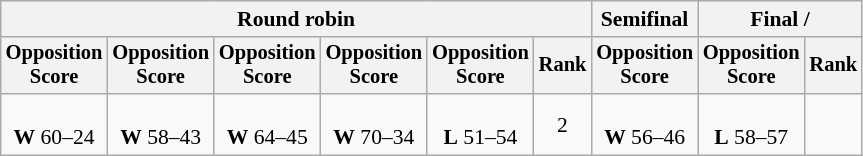<table class="wikitable" style="font-size:90%">
<tr>
<th colspan=6>Round robin</th>
<th>Semifinal</th>
<th colspan=2>Final / </th>
</tr>
<tr style="font-size:95%">
<th>Opposition<br>Score</th>
<th>Opposition<br>Score</th>
<th>Opposition<br>Score</th>
<th>Opposition<br>Score</th>
<th>Opposition<br>Score</th>
<th>Rank</th>
<th>Opposition<br>Score</th>
<th>Opposition<br>Score</th>
<th>Rank</th>
</tr>
<tr align=center>
<td><br><strong>W</strong> 60–24</td>
<td><br><strong>W</strong> 58–43</td>
<td><br><strong>W</strong> 64–45</td>
<td><br><strong>W</strong> 70–34</td>
<td><br><strong>L</strong> 51–54</td>
<td>2</td>
<td><br><strong>W</strong> 56–46</td>
<td><br><strong>L</strong> 58–57</td>
<td></td>
</tr>
</table>
